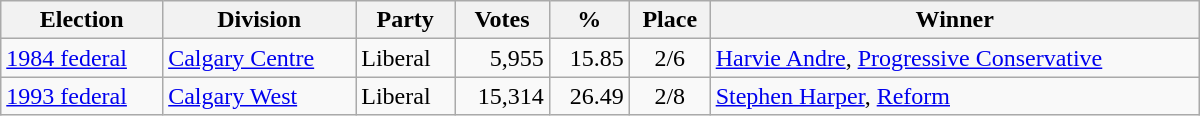<table class="wikitable" width="800">
<tr>
<th align="left">Election</th>
<th align="left">Division</th>
<th align="left">Party</th>
<th align="right">Votes</th>
<th align="right">%</th>
<th align="center">Place</th>
<th align="center">Winner</th>
</tr>
<tr>
<td align="left"><a href='#'>1984 federal</a></td>
<td align="left"><a href='#'>Calgary Centre</a></td>
<td align="left">Liberal</td>
<td align="right">5,955</td>
<td align="right">15.85</td>
<td align="center">2/6</td>
<td align="left"><a href='#'>Harvie Andre</a>, <a href='#'>Progressive Conservative</a></td>
</tr>
<tr>
<td align="left"><a href='#'>1993 federal</a></td>
<td align="left"><a href='#'>Calgary West</a></td>
<td align="left">Liberal</td>
<td align="right">15,314</td>
<td align="right">26.49</td>
<td align="center">2/8</td>
<td align="left"><a href='#'>Stephen Harper</a>, <a href='#'>Reform</a></td>
</tr>
</table>
